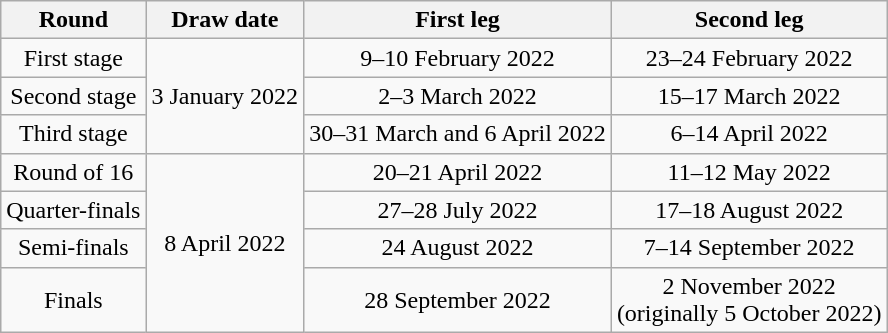<table class="wikitable" style="text-align: center">
<tr>
<th>Round</th>
<th>Draw date</th>
<th>First leg</th>
<th>Second leg</th>
</tr>
<tr>
<td>First stage</td>
<td rowspan=3>3 January 2022</td>
<td>9–10 February 2022</td>
<td>23–24 February 2022</td>
</tr>
<tr>
<td>Second stage</td>
<td>2–3 March 2022</td>
<td>15–17 March 2022</td>
</tr>
<tr>
<td>Third stage</td>
<td>30–31 March and 6 April 2022</td>
<td>6–14 April 2022</td>
</tr>
<tr>
<td>Round of 16</td>
<td rowspan=4>8 April 2022</td>
<td>20–21 April 2022</td>
<td>11–12 May 2022</td>
</tr>
<tr>
<td>Quarter-finals</td>
<td>27–28 July 2022</td>
<td>17–18 August 2022</td>
</tr>
<tr>
<td>Semi-finals</td>
<td>24 August 2022</td>
<td>7–14 September 2022</td>
</tr>
<tr>
<td>Finals</td>
<td>28 September 2022</td>
<td>2 November 2022<br>(originally 5 October 2022)</td>
</tr>
</table>
